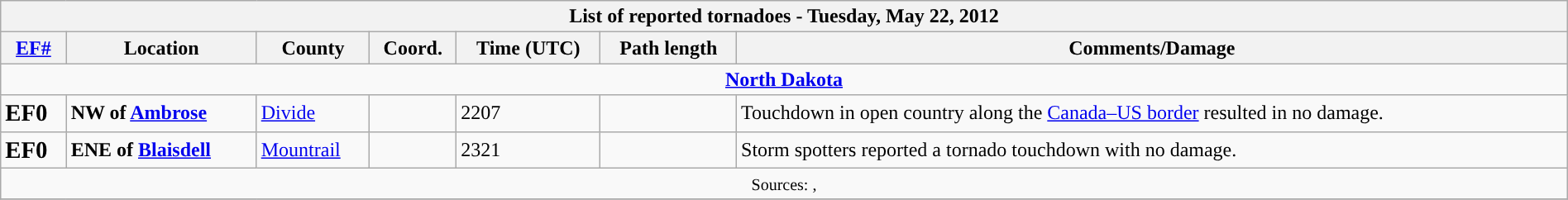<table class="wikitable collapsible" width="100%">
<tr>
<th colspan="7">List of reported tornadoes - Tuesday, May 22, 2012</th>
</tr>
<tr>
<th><a href='#'>EF#</a></th>
<th>Location</th>
<th>County</th>
<th>Coord.</th>
<th>Time (UTC)</th>
<th>Path length</th>
<th>Comments/Damage</th>
</tr>
<tr>
<td colspan="7" align=center><strong><a href='#'>North Dakota</a></strong></td>
</tr>
<tr>
<td><big><strong>EF0</strong></big></td>
<td><strong>NW of <a href='#'>Ambrose</a></strong></td>
<td><a href='#'>Divide</a></td>
<td></td>
<td>2207</td>
<td></td>
<td>Touchdown in open country along the <a href='#'>Canada–US border</a> resulted in no damage.</td>
</tr>
<tr>
<td><big><strong>EF0</strong></big></td>
<td><strong>ENE of <a href='#'>Blaisdell</a></strong></td>
<td><a href='#'>Mountrail</a></td>
<td></td>
<td>2321</td>
<td></td>
<td>Storm spotters reported a tornado touchdown with no damage.</td>
</tr>
<tr>
<td colspan="7" align=center><small>Sources: , </small></td>
</tr>
<tr>
</tr>
</table>
